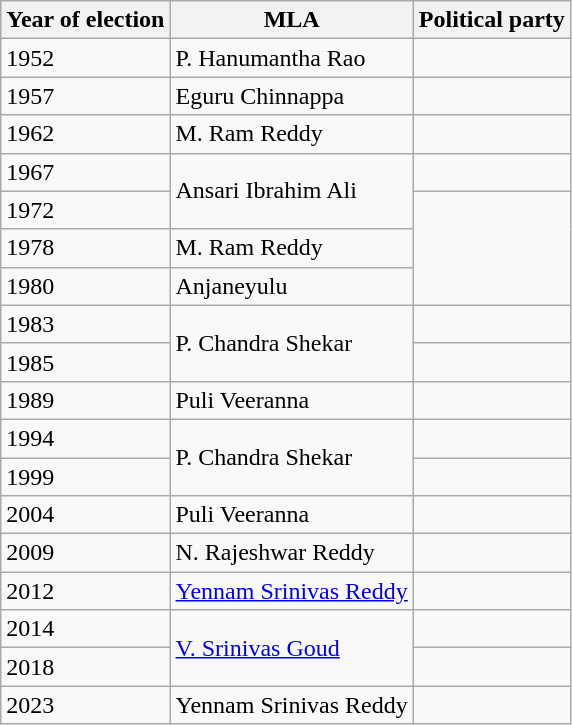<table class="wikitable sortable">
<tr>
<th>Year of election</th>
<th>MLA</th>
<th colspan="2">Political party</th>
</tr>
<tr>
<td>1952</td>
<td>P. Hanumantha Rao</td>
<td></td>
</tr>
<tr>
<td>1957</td>
<td>Eguru Chinnappa</td>
<td></td>
</tr>
<tr>
<td>1962</td>
<td>M. Ram Reddy</td>
<td></td>
</tr>
<tr>
<td>1967</td>
<td rowspan="2">Ansari Ibrahim Ali</td>
<td></td>
</tr>
<tr>
<td>1972</td>
</tr>
<tr>
<td>1978</td>
<td>M. Ram Reddy</td>
</tr>
<tr>
<td>1980</td>
<td>Anjaneyulu</td>
</tr>
<tr>
<td>1983</td>
<td rowspan="2">P. Chandra Shekar</td>
<td></td>
</tr>
<tr>
<td>1985</td>
</tr>
<tr>
<td>1989</td>
<td>Puli Veeranna</td>
<td></td>
</tr>
<tr>
<td>1994</td>
<td rowspan="2">P. Chandra Shekar</td>
<td></td>
</tr>
<tr>
<td>1999</td>
</tr>
<tr>
<td>2004</td>
<td>Puli Veeranna</td>
<td></td>
</tr>
<tr>
<td>2009</td>
<td>N. Rajeshwar Reddy</td>
</tr>
<tr>
<td>2012</td>
<td><a href='#'>Yennam Srinivas Reddy</a></td>
<td></td>
</tr>
<tr>
<td>2014</td>
<td rowspan="2"><a href='#'>V. Srinivas Goud</a></td>
<td></td>
</tr>
<tr>
<td>2018</td>
</tr>
<tr>
<td>2023</td>
<td>Yennam Srinivas Reddy</td>
<td></td>
</tr>
</table>
